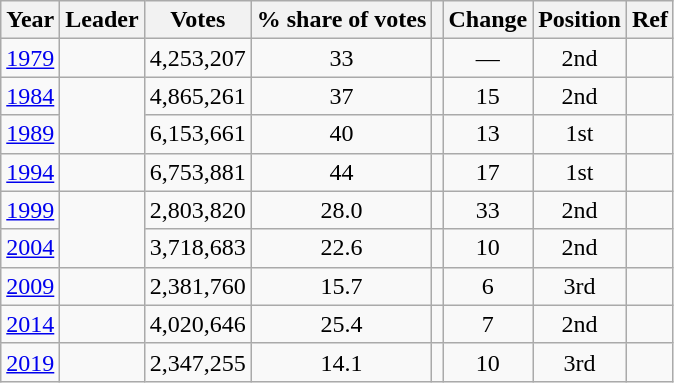<table class="wikitable" style="text-align:center">
<tr>
<th>Year</th>
<th>Leader</th>
<th>Votes</th>
<th>% share of votes</th>
<th></th>
<th>Change</th>
<th>Position</th>
<th>Ref</th>
</tr>
<tr>
<td><a href='#'>1979</a></td>
<td></td>
<td>4,253,207</td>
<td>33</td>
<td></td>
<td>—</td>
<td>2nd</td>
<td></td>
</tr>
<tr>
<td><a href='#'>1984</a></td>
<td rowspan="2"></td>
<td>4,865,261</td>
<td>37</td>
<td></td>
<td> 15</td>
<td> 2nd</td>
<td></td>
</tr>
<tr>
<td><a href='#'>1989</a></td>
<td>6,153,661</td>
<td>40</td>
<td></td>
<td> 13</td>
<td> 1st</td>
<td></td>
</tr>
<tr>
<td><a href='#'>1994</a></td>
<td></td>
<td>6,753,881</td>
<td>44</td>
<td></td>
<td> 17</td>
<td> 1st</td>
<td></td>
</tr>
<tr>
<td><a href='#'>1999</a></td>
<td rowspan="2"></td>
<td>2,803,820</td>
<td>28.0</td>
<td></td>
<td> 33</td>
<td> 2nd</td>
<td></td>
</tr>
<tr>
<td><a href='#'>2004</a></td>
<td>3,718,683</td>
<td>22.6</td>
<td></td>
<td> 10</td>
<td> 2nd</td>
<td></td>
</tr>
<tr>
<td><a href='#'>2009</a></td>
<td></td>
<td>2,381,760</td>
<td>15.7</td>
<td></td>
<td> 6</td>
<td> 3rd</td>
<td></td>
</tr>
<tr>
<td><a href='#'>2014</a></td>
<td></td>
<td>4,020,646</td>
<td>25.4</td>
<td></td>
<td> 7</td>
<td> 2nd</td>
<td></td>
</tr>
<tr>
<td><a href='#'>2019</a></td>
<td></td>
<td>2,347,255</td>
<td>14.1</td>
<td></td>
<td> 10</td>
<td> 3rd</td>
<td></td>
</tr>
</table>
